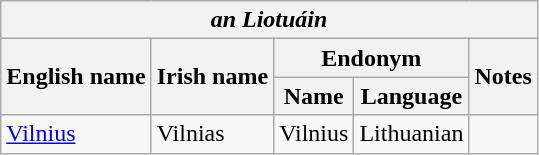<table class="wikitable sortable">
<tr>
<th colspan="5"> <em>an Liotuáin</em></th>
</tr>
<tr>
<th rowspan="2">English name</th>
<th rowspan="2">Irish name</th>
<th colspan="2">Endonym</th>
<th rowspan="2">Notes</th>
</tr>
<tr>
<th>Name</th>
<th>Language</th>
</tr>
<tr>
<td><a href='#'>Vilnius</a></td>
<td>Vilnias</td>
<td>Vilnius</td>
<td>Lithuanian</td>
<td></td>
</tr>
</table>
